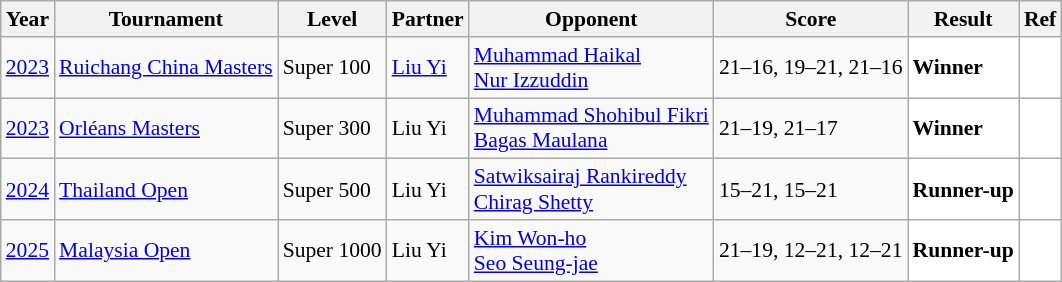<table class="sortable wikitable" style="font-size: 90%;">
<tr>
<th>Year</th>
<th>Tournament</th>
<th>Level</th>
<th>Partner</th>
<th>Opponent</th>
<th>Score</th>
<th>Result</th>
<th>Ref</th>
</tr>
<tr>
<td align="center"><a href='#'>2023</a></td>
<td align="left"><a href='#'>Ruichang China Masters</a></td>
<td align="left">Super 100</td>
<td align="left"> <a href='#'>Liu Yi</a></td>
<td align="left"> <a href='#'>Muhammad Haikal</a><br> <a href='#'>Nur Izzuddin</a></td>
<td align="left">21–16, 19–21, 21–16</td>
<td style="text-align:left; background:white"> <strong>Winner</strong></td>
<td align="center"; bgcolor="white"></td>
</tr>
<tr>
<td align="center"><a href='#'>2023</a></td>
<td align="left"><a href='#'>Orléans Masters</a></td>
<td align="left">Super 300</td>
<td align="left"> Liu Yi</td>
<td align="left"> <a href='#'>Muhammad Shohibul Fikri</a><br> <a href='#'>Bagas Maulana</a></td>
<td align="left">21–19, 21–17</td>
<td style="text-align:left; background:white"> <strong>Winner</strong></td>
<td align="center"; bgcolor="white"></td>
</tr>
<tr>
<td align="center"><a href='#'>2024</a></td>
<td align="left"><a href='#'>Thailand Open</a></td>
<td align="left">Super 500</td>
<td align="left"> Liu Yi</td>
<td align="left"> <a href='#'>Satwiksairaj Rankireddy</a><br> <a href='#'>Chirag Shetty</a></td>
<td align="left">15–21, 15–21</td>
<td style="text-align:left; background:white"> <strong>Runner-up</strong></td>
<td align="center"; bgcolor="white"></td>
</tr>
<tr>
<td align="center"><a href='#'>2025</a></td>
<td align="left"><a href='#'>Malaysia Open</a></td>
<td align="left">Super 1000</td>
<td align="left"> Liu Yi</td>
<td align="left"> <a href='#'>Kim Won-ho</a><br> <a href='#'>Seo Seung-jae</a></td>
<td align="left">21–19, 12–21, 12–21</td>
<td style="text-align:left; background: white"> <strong>Runner-up</strong></td>
<td align="center"; bgcolor="white"></td>
</tr>
</table>
